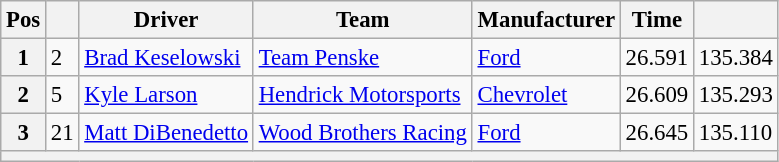<table class="wikitable" style="font-size:95%">
<tr>
<th>Pos</th>
<th></th>
<th>Driver</th>
<th>Team</th>
<th>Manufacturer</th>
<th>Time</th>
<th></th>
</tr>
<tr>
<th>1</th>
<td>2</td>
<td><a href='#'>Brad Keselowski</a></td>
<td><a href='#'>Team Penske</a></td>
<td><a href='#'>Ford</a></td>
<td>26.591</td>
<td>135.384</td>
</tr>
<tr>
<th>2</th>
<td>5</td>
<td><a href='#'>Kyle Larson</a></td>
<td><a href='#'>Hendrick Motorsports</a></td>
<td><a href='#'>Chevrolet</a></td>
<td>26.609</td>
<td>135.293</td>
</tr>
<tr>
<th>3</th>
<td>21</td>
<td><a href='#'>Matt DiBenedetto</a></td>
<td><a href='#'>Wood Brothers Racing</a></td>
<td><a href='#'>Ford</a></td>
<td>26.645</td>
<td>135.110</td>
</tr>
<tr>
<th colspan="7"></th>
</tr>
</table>
